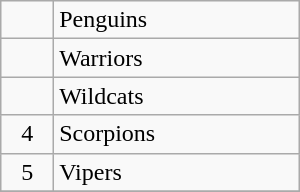<table class="wikitable" width="200px">
<tr>
<td align=center></td>
<td>Penguins</td>
</tr>
<tr>
<td align=center></td>
<td>Warriors</td>
</tr>
<tr>
<td align=center></td>
<td>Wildcats</td>
</tr>
<tr>
<td align=center>4</td>
<td>Scorpions</td>
</tr>
<tr>
<td align=center>5</td>
<td>Vipers</td>
</tr>
<tr>
</tr>
</table>
